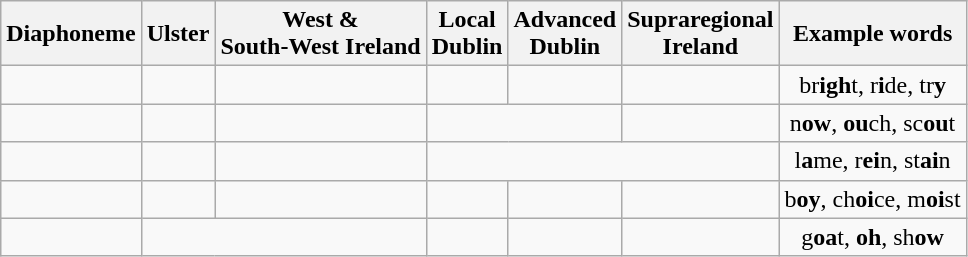<table class="wikitable" style="text-align:center">
<tr>
<th><strong>Diaphoneme</strong></th>
<th><strong>Ulster</strong></th>
<th><strong>West & <br>South-West Ireland</strong></th>
<th><strong>Local <br>Dublin</strong></th>
<th><strong>Advanced<br>Dublin</strong></th>
<th><strong>Supraregional <br>Ireland</strong></th>
<th><strong>Example words</strong></th>
</tr>
<tr>
<td></td>
<td></td>
<td></td>
<td></td>
<td></td>
<td></td>
<td>br<strong>igh</strong>t, r<strong>i</strong>de, tr<strong>y</strong></td>
</tr>
<tr>
<td></td>
<td></td>
<td></td>
<td colspan="2"></td>
<td></td>
<td>n<strong>ow</strong>, <strong>ou</strong>ch, sc<strong>ou</strong>t</td>
</tr>
<tr>
<td></td>
<td></td>
<td></td>
<td colspan="3"></td>
<td>l<strong>a</strong>me, r<strong>ei</strong>n, st<strong>ai</strong>n</td>
</tr>
<tr>
<td></td>
<td></td>
<td></td>
<td></td>
<td></td>
<td></td>
<td>b<strong>oy</strong>, ch<strong>oi</strong>ce, m<strong>oi</strong>st</td>
</tr>
<tr>
<td></td>
<td colspan="2"></td>
<td></td>
<td></td>
<td></td>
<td>g<strong>oa</strong>t, <strong>oh</strong>, sh<strong>ow</strong></td>
</tr>
</table>
